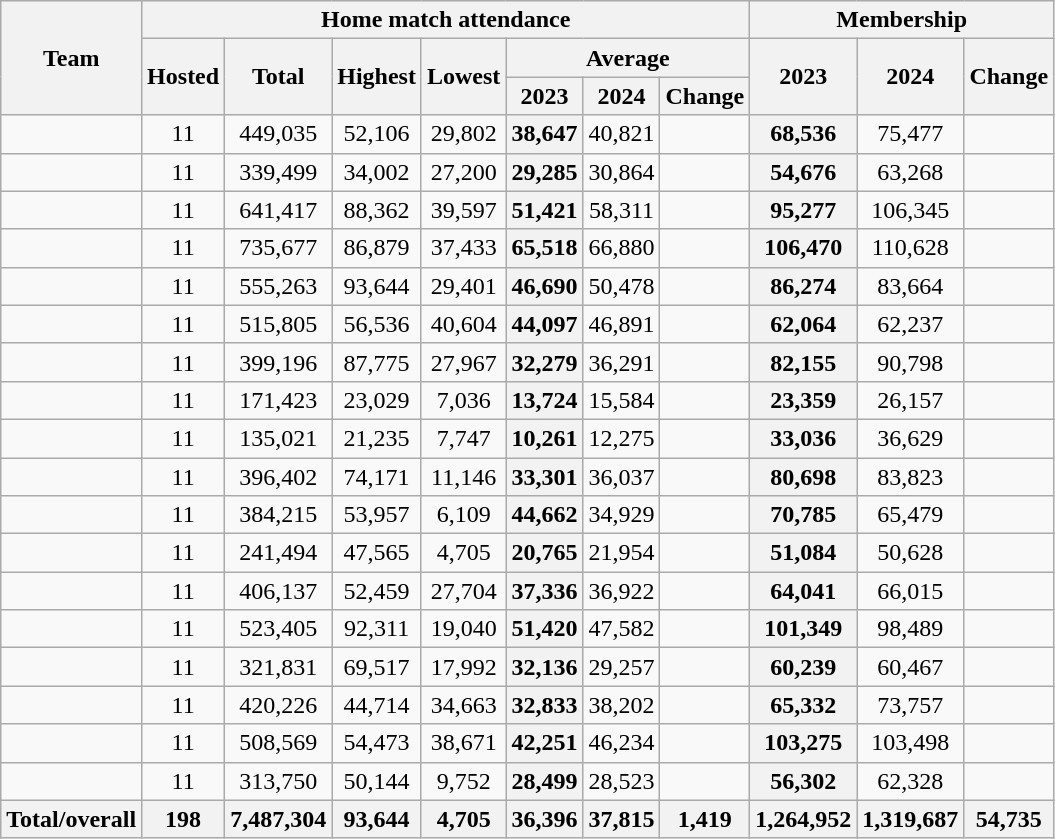<table class="wikitable plainrowheaders sortable" style=text-align:center>
<tr>
<th rowspan=3>Team</th>
<th colspan=7>Home match attendance</th>
<th colspan=3>Membership</th>
</tr>
<tr>
<th rowspan=2 class=unsortable>Hosted</th>
<th rowspan=2>Total</th>
<th rowspan=2>Highest</th>
<th rowspan=2>Lowest</th>
<th colspan=3>Average</th>
<th rowspan=2>2023</th>
<th rowspan=2>2024</th>
<th rowspan=2>Change</th>
</tr>
<tr>
<th>2023</th>
<th>2024</th>
<th>Change</th>
</tr>
<tr>
<td align=left></td>
<td>11</td>
<td>449,035</td>
<td>52,106</td>
<td>29,802</td>
<th scope=row style=text-align:center>38,647</th>
<td>40,821</td>
<td></td>
<th scope=row style=text-align:center>68,536</th>
<td>75,477</td>
<td></td>
</tr>
<tr>
<td align=left></td>
<td>11</td>
<td>339,499</td>
<td>34,002</td>
<td>27,200</td>
<th scope=row style=text-align:center>29,285</th>
<td>30,864</td>
<td></td>
<th scope=row style=text-align:center>54,676</th>
<td>63,268</td>
<td></td>
</tr>
<tr>
<td align=left></td>
<td>11</td>
<td>641,417</td>
<td>88,362</td>
<td>39,597</td>
<th scope=row style=text-align:center>51,421</th>
<td>58,311</td>
<td></td>
<th scope=row style=text-align:center>95,277</th>
<td>106,345</td>
<td></td>
</tr>
<tr>
<td align=left></td>
<td>11</td>
<td>735,677</td>
<td>86,879</td>
<td>37,433</td>
<th scope=row style=text-align:center>65,518</th>
<td>66,880</td>
<td></td>
<th scope=row style=text-align:center>106,470</th>
<td>110,628</td>
<td></td>
</tr>
<tr>
<td align=left></td>
<td>11</td>
<td>555,263</td>
<td>93,644</td>
<td>29,401</td>
<th scope=row style=text-align:center>46,690</th>
<td>50,478</td>
<td></td>
<th scope=row style=text-align:center>86,274</th>
<td>83,664</td>
<td></td>
</tr>
<tr>
<td align=left></td>
<td>11</td>
<td>515,805</td>
<td>56,536</td>
<td>40,604</td>
<th scope=row style=text-align:center>44,097</th>
<td>46,891</td>
<td></td>
<th scope=row style=text-align:center>62,064</th>
<td>62,237</td>
<td></td>
</tr>
<tr>
<td align=left></td>
<td>11</td>
<td>399,196</td>
<td>87,775</td>
<td>27,967</td>
<th scope=row style=text-align:center>32,279</th>
<td>36,291</td>
<td></td>
<th scope=row style=text-align:center>82,155</th>
<td>90,798</td>
<td></td>
</tr>
<tr>
<td align=left></td>
<td>11</td>
<td>171,423</td>
<td>23,029</td>
<td>7,036</td>
<th scope=row style=text-align:center>13,724</th>
<td>15,584</td>
<td></td>
<th scope=row style=text-align:center>23,359</th>
<td>26,157</td>
<td></td>
</tr>
<tr>
<td align=left></td>
<td>11</td>
<td>135,021</td>
<td>21,235</td>
<td>7,747</td>
<th scope=row style=text-align:center>10,261</th>
<td>12,275</td>
<td></td>
<th scope=row style=text-align:center>33,036</th>
<td>36,629</td>
<td></td>
</tr>
<tr>
<td align=left></td>
<td>11</td>
<td>396,402</td>
<td>74,171</td>
<td>11,146</td>
<th scope=row style=text-align:center>33,301</th>
<td>36,037</td>
<td></td>
<th scope=row style=text-align:center>80,698</th>
<td>83,823</td>
<td></td>
</tr>
<tr>
<td align=left></td>
<td>11</td>
<td>384,215</td>
<td>53,957</td>
<td>6,109</td>
<th scope=row style=text-align:center>44,662</th>
<td>34,929</td>
<td></td>
<th scope=row style=text-align:center>70,785</th>
<td>65,479</td>
<td></td>
</tr>
<tr>
<td align=left></td>
<td>11</td>
<td>241,494</td>
<td>47,565</td>
<td>4,705</td>
<th scope=row style=text-align:center>20,765</th>
<td>21,954</td>
<td></td>
<th scope=row style=text-align:center>51,084</th>
<td>50,628</td>
<td></td>
</tr>
<tr>
<td align=left></td>
<td>11</td>
<td>406,137</td>
<td>52,459</td>
<td>27,704</td>
<th scope=row style=text-align:center>37,336</th>
<td>36,922</td>
<td></td>
<th scope=row style=text-align:center>64,041</th>
<td>66,015</td>
<td></td>
</tr>
<tr>
<td align=left></td>
<td>11</td>
<td>523,405</td>
<td>92,311</td>
<td>19,040</td>
<th scope=row style=text-align:center>51,420</th>
<td>47,582</td>
<td></td>
<th scope=row style=text-align:center>101,349</th>
<td>98,489</td>
<td></td>
</tr>
<tr>
<td align=left></td>
<td>11</td>
<td>321,831</td>
<td>69,517</td>
<td>17,992</td>
<th scope=row style=text-align:center>32,136</th>
<td>29,257</td>
<td></td>
<th scope=row style=text-align:center>60,239</th>
<td>60,467</td>
<td></td>
</tr>
<tr>
<td align=left></td>
<td>11</td>
<td>420,226</td>
<td>44,714</td>
<td>34,663</td>
<th scope=row style=text-align:center>32,833</th>
<td>38,202</td>
<td></td>
<th scope=row style=text-align:center>65,332</th>
<td>73,757</td>
<td></td>
</tr>
<tr>
<td align=left></td>
<td>11</td>
<td>508,569</td>
<td>54,473</td>
<td>38,671</td>
<th scope=row style=text-align:center>42,251</th>
<td>46,234</td>
<td></td>
<th scope=row style=text-align:center>103,275</th>
<td>103,498</td>
<td></td>
</tr>
<tr>
<td align=left></td>
<td>11</td>
<td>313,750</td>
<td>50,144</td>
<td>9,752</td>
<th scope=row style=text-align:center>28,499</th>
<td>28,523</td>
<td></td>
<th scope=row style=text-align:center>56,302</th>
<td>62,328</td>
<td></td>
</tr>
<tr class=sortbottom>
<th>Total/overall</th>
<th>198</th>
<th>7,487,304</th>
<th>93,644</th>
<th>4,705</th>
<th>36,396</th>
<th>37,815</th>
<th> 1,419</th>
<th>1,264,952</th>
<th>1,319,687</th>
<th> 54,735</th>
</tr>
</table>
